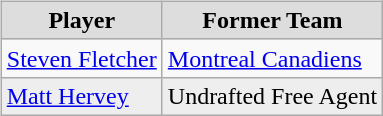<table cellspacing="10">
<tr>
<td valign="top"><br><table class="wikitable">
<tr align="center"  bgcolor="#dddddd">
<td><strong>Player</strong></td>
<td><strong>Former Team</strong></td>
</tr>
<tr>
<td><a href='#'>Steven Fletcher</a></td>
<td><a href='#'>Montreal Canadiens</a></td>
</tr>
<tr bgcolor="#eeeeee">
<td><a href='#'>Matt Hervey</a></td>
<td>Undrafted Free Agent</td>
</tr>
</table>
</td>
</tr>
</table>
